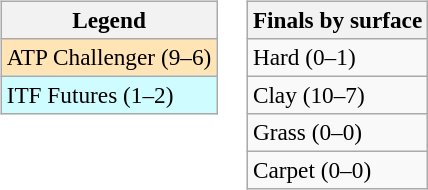<table>
<tr valign=top>
<td><br><table class=wikitable style=font-size:97%>
<tr>
<th>Legend</th>
</tr>
<tr bgcolor=moccasin>
<td>ATP Challenger (9–6)</td>
</tr>
<tr bgcolor=cffcff>
<td>ITF Futures (1–2)</td>
</tr>
</table>
</td>
<td><br><table class=wikitable style=font-size:97%>
<tr>
<th>Finals by surface</th>
</tr>
<tr>
<td>Hard (0–1)</td>
</tr>
<tr>
<td>Clay (10–7)</td>
</tr>
<tr>
<td>Grass (0–0)</td>
</tr>
<tr>
<td>Carpet (0–0)</td>
</tr>
</table>
</td>
</tr>
</table>
